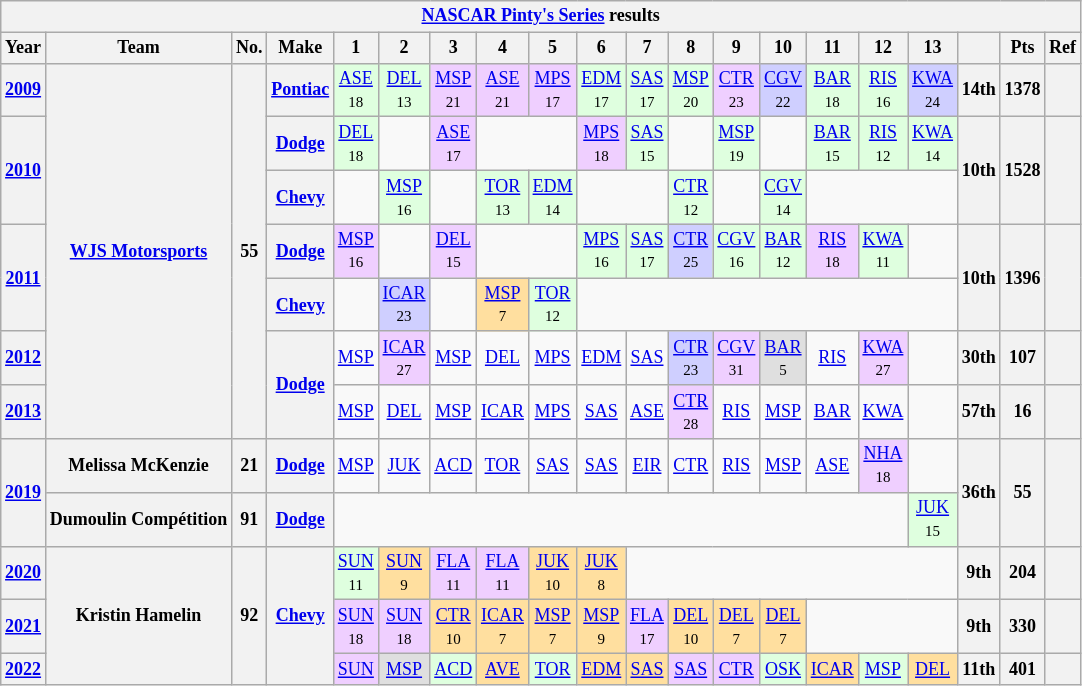<table class="wikitable" style="text-align:center; font-size:75%">
<tr>
<th colspan=45><a href='#'>NASCAR Pinty's Series</a> results</th>
</tr>
<tr>
<th>Year</th>
<th>Team</th>
<th>No.</th>
<th>Make</th>
<th>1</th>
<th>2</th>
<th>3</th>
<th>4</th>
<th>5</th>
<th>6</th>
<th>7</th>
<th>8</th>
<th>9</th>
<th>10</th>
<th>11</th>
<th>12</th>
<th>13</th>
<th></th>
<th>Pts</th>
<th>Ref</th>
</tr>
<tr>
<th><a href='#'>2009</a></th>
<th rowspan=7><a href='#'>WJS Motorsports</a></th>
<th rowspan=7>55</th>
<th><a href='#'>Pontiac</a></th>
<td style="background:#DFFFDF;"><a href='#'>ASE</a><br><small>18</small></td>
<td style="background:#DFFFDF;"><a href='#'>DEL</a><br><small>13</small></td>
<td style="background:#EFCFFF;"><a href='#'>MSP</a><br><small>21</small></td>
<td style="background:#EFCFFF;"><a href='#'>ASE</a><br><small>21</small></td>
<td style="background:#EFCFFF;"><a href='#'>MPS</a><br><small>17</small></td>
<td style="background:#DFFFDF;"><a href='#'>EDM</a><br><small>17</small></td>
<td style="background:#DFFFDF;"><a href='#'>SAS</a><br><small>17</small></td>
<td style="background:#DFFFDF;"><a href='#'>MSP</a><br><small>20</small></td>
<td style="background:#EFCFFF;"><a href='#'>CTR</a><br><small>23</small></td>
<td style="background:#CFCFFF;"><a href='#'>CGV</a><br><small>22</small></td>
<td style="background:#DFFFDF;"><a href='#'>BAR</a><br><small>18</small></td>
<td style="background:#DFFFDF;"><a href='#'>RIS</a><br><small>16</small></td>
<td style="background:#CFCFFF;"><a href='#'>KWA</a><br><small>24</small></td>
<th>14th</th>
<th>1378</th>
<th></th>
</tr>
<tr>
<th rowspan=2><a href='#'>2010</a></th>
<th><a href='#'>Dodge</a></th>
<td style="background:#DFFFDF;"><a href='#'>DEL</a><br><small>18</small></td>
<td></td>
<td style="background:#EFCFFF;"><a href='#'>ASE</a><br><small>17</small></td>
<td colspan=2></td>
<td style="background:#EFCFFF;"><a href='#'>MPS</a><br><small>18</small></td>
<td style="background:#DFFFDF;"><a href='#'>SAS</a><br><small>15</small></td>
<td></td>
<td style="background:#DFFFDF;"><a href='#'>MSP</a><br><small>19</small></td>
<td></td>
<td style="background:#DFFFDF;"><a href='#'>BAR</a><br><small>15</small></td>
<td style="background:#DFFFDF;"><a href='#'>RIS</a><br><small>12</small></td>
<td style="background:#DFFFDF;"><a href='#'>KWA</a><br><small>14</small></td>
<th rowspan=2>10th</th>
<th rowspan=2>1528</th>
<th rowspan=2></th>
</tr>
<tr>
<th><a href='#'>Chevy</a></th>
<td></td>
<td style="background:#DFFFDF;"><a href='#'>MSP</a><br><small>16</small></td>
<td></td>
<td style="background:#DFFFDF;"><a href='#'>TOR</a><br><small>13</small></td>
<td style="background:#DFFFDF;"><a href='#'>EDM</a><br><small>14</small></td>
<td colspan=2></td>
<td style="background:#DFFFDF;"><a href='#'>CTR</a><br><small>12</small></td>
<td></td>
<td style="background:#DFFFDF;"><a href='#'>CGV</a><br><small>14</small></td>
<td colspan=3></td>
</tr>
<tr>
<th rowspan=2><a href='#'>2011</a></th>
<th><a href='#'>Dodge</a></th>
<td style="background:#EFCFFF;"><a href='#'>MSP</a><br><small>16</small></td>
<td></td>
<td style="background:#EFCFFF;"><a href='#'>DEL</a><br><small>15</small></td>
<td colspan=2></td>
<td style="background:#DFFFDF;"><a href='#'>MPS</a><br><small>16</small></td>
<td style="background:#DFFFDF;"><a href='#'>SAS</a><br><small>17</small></td>
<td style="background:#CFCFFF;"><a href='#'>CTR</a><br><small>25</small></td>
<td style="background:#DFFFDF;"><a href='#'>CGV</a><br><small>16</small></td>
<td style="background:#DFFFDF;"><a href='#'>BAR</a><br><small>12</small></td>
<td style="background:#EFCFFF;"><a href='#'>RIS</a><br><small>18</small></td>
<td style="background:#DFFFDF;"><a href='#'>KWA</a><br><small>11</small></td>
<td></td>
<th rowspan=2>10th</th>
<th rowspan=2>1396</th>
<th rowspan=2></th>
</tr>
<tr>
<th><a href='#'>Chevy</a></th>
<td></td>
<td style="background:#CFCFFF;"><a href='#'>ICAR</a><br><small>23</small></td>
<td></td>
<td style="background:#FFDF9F;"><a href='#'>MSP</a><br><small>7</small></td>
<td style="background:#DFFFDF;"><a href='#'>TOR</a><br><small>12</small></td>
<td colspan=8></td>
</tr>
<tr>
<th><a href='#'>2012</a></th>
<th rowspan=2><a href='#'>Dodge</a></th>
<td><a href='#'>MSP</a></td>
<td style="background:#EFCFFF;"><a href='#'>ICAR</a><br><small>27</small></td>
<td><a href='#'>MSP</a></td>
<td><a href='#'>DEL</a></td>
<td><a href='#'>MPS</a></td>
<td><a href='#'>EDM</a></td>
<td><a href='#'>SAS</a></td>
<td style="background:#CFCFFF;"><a href='#'>CTR</a><br><small>23</small></td>
<td style="background:#EFCFFF;"><a href='#'>CGV</a><br><small>31</small></td>
<td style="background:#DFDFDF;"><a href='#'>BAR</a><br><small>5</small></td>
<td><a href='#'>RIS</a></td>
<td style="background:#EFCFFF;"><a href='#'>KWA</a><br><small>27</small></td>
<td></td>
<th>30th</th>
<th>107</th>
<th></th>
</tr>
<tr>
<th><a href='#'>2013</a></th>
<td><a href='#'>MSP</a></td>
<td><a href='#'>DEL</a></td>
<td><a href='#'>MSP</a></td>
<td><a href='#'>ICAR</a></td>
<td><a href='#'>MPS</a></td>
<td><a href='#'>SAS</a></td>
<td><a href='#'>ASE</a></td>
<td style="background:#EFCFFF;"><a href='#'>CTR</a><br><small>28</small></td>
<td><a href='#'>RIS</a></td>
<td><a href='#'>MSP</a></td>
<td><a href='#'>BAR</a></td>
<td><a href='#'>KWA</a></td>
<td></td>
<th>57th</th>
<th>16</th>
<th></th>
</tr>
<tr>
<th rowspan=2><a href='#'>2019</a></th>
<th>Melissa McKenzie</th>
<th>21</th>
<th><a href='#'>Dodge</a></th>
<td><a href='#'>MSP</a></td>
<td><a href='#'>JUK</a></td>
<td><a href='#'>ACD</a></td>
<td><a href='#'>TOR</a></td>
<td><a href='#'>SAS</a></td>
<td><a href='#'>SAS</a></td>
<td><a href='#'>EIR</a></td>
<td><a href='#'>CTR</a></td>
<td><a href='#'>RIS</a></td>
<td><a href='#'>MSP</a></td>
<td><a href='#'>ASE</a></td>
<td style="background:#EFCFFF;"><a href='#'>NHA</a><br><small>18</small></td>
<td></td>
<th rowspan=2>36th</th>
<th rowspan=2>55</th>
<th rowspan=2></th>
</tr>
<tr>
<th>Dumoulin Compétition</th>
<th>91</th>
<th><a href='#'>Dodge</a></th>
<td colspan=12></td>
<td style="background:#DFFFDF;"><a href='#'>JUK</a><br><small>15</small></td>
</tr>
<tr>
<th><a href='#'>2020</a></th>
<th rowspan=3>Kristin Hamelin</th>
<th rowspan=3>92</th>
<th rowspan=3><a href='#'>Chevy</a></th>
<td style="background:#DFFFDF;"><a href='#'>SUN</a><br><small>11</small></td>
<td style="background:#FFDF9F;"><a href='#'>SUN</a><br><small>9</small></td>
<td style="background:#EFCFFF;"><a href='#'>FLA</a><br><small>11</small></td>
<td style="background:#EFCFFF;"><a href='#'>FLA</a><br><small>11</small></td>
<td style="background:#FFDF9F;"><a href='#'>JUK</a><br><small>10</small></td>
<td style="background:#FFDF9F;"><a href='#'>JUK</a><br><small>8</small></td>
<td colspan=7></td>
<th>9th</th>
<th>204</th>
<th></th>
</tr>
<tr>
<th><a href='#'>2021</a></th>
<td style="background:#EFCFFF;"><a href='#'>SUN</a><br><small>18</small></td>
<td style="background:#EFCFFF;"><a href='#'>SUN</a><br><small>18</small></td>
<td style="background:#FFDF9F;"><a href='#'>CTR</a><br><small>10</small></td>
<td style="background:#FFDF9F;"><a href='#'>ICAR</a><br><small>7</small></td>
<td style="background:#FFDF9F;"><a href='#'>MSP</a><br><small>7</small></td>
<td style="background:#FFDF9F;"><a href='#'>MSP</a><br><small>9</small></td>
<td style="background:#EFCFFF;"><a href='#'>FLA</a><br><small>17</small></td>
<td style="background:#FFDF9F;"><a href='#'>DEL</a><br><small>10</small></td>
<td style="background:#FFDF9F;"><a href='#'>DEL</a><br><small>7</small></td>
<td style="background:#FFDF9F;"><a href='#'>DEL</a><br><small>7</small></td>
<td colspan=3></td>
<th>9th</th>
<th>330</th>
<th></th>
</tr>
<tr>
<th><a href='#'>2022</a></th>
<td style="background:#EFCFFF;"><a href='#'>SUN</a><br></td>
<td style="background:#DFDFDF;"><a href='#'>MSP</a><br></td>
<td style="background:#DFFFDF;"><a href='#'>ACD</a><br></td>
<td style="background:#FFDF9F;"><a href='#'>AVE</a><br></td>
<td style="background:#DFFFDF;"><a href='#'>TOR</a><br></td>
<td style="background:#FFDF9F;"><a href='#'>EDM</a><br></td>
<td style="background:#FFDF9F;"><a href='#'>SAS</a><br></td>
<td style="background:#EFCFFF;"><a href='#'>SAS</a><br></td>
<td style="background:#EFCFFF;"><a href='#'>CTR</a><br></td>
<td style="background:#DFFFDF;"><a href='#'>OSK</a><br></td>
<td style="background:#FFDF9F;"><a href='#'>ICAR</a><br></td>
<td style="background:#DFFFDF;"><a href='#'>MSP</a><br></td>
<td style="background:#FFDF9F;"><a href='#'>DEL</a><br></td>
<th>11th</th>
<th>401</th>
<th></th>
</tr>
</table>
